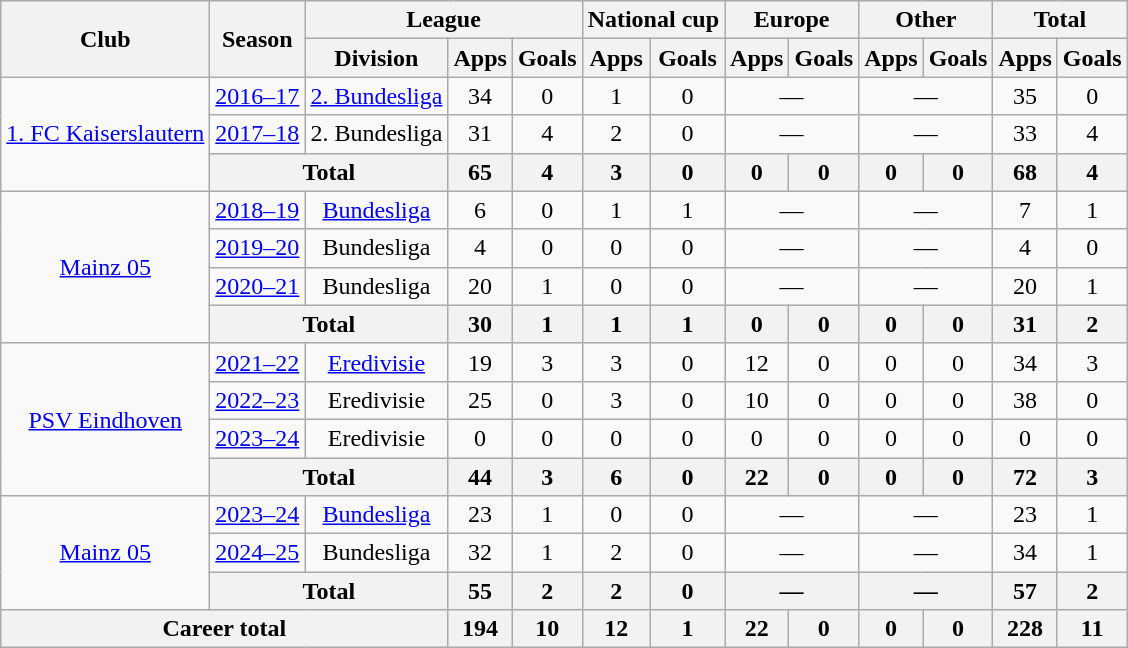<table class="wikitable" style="text-align: center">
<tr>
<th rowspan="2">Club</th>
<th rowspan="2">Season</th>
<th colspan="3">League</th>
<th colspan="2">National cup</th>
<th colspan="2">Europe</th>
<th colspan="2">Other</th>
<th colspan="2">Total</th>
</tr>
<tr>
<th>Division</th>
<th>Apps</th>
<th>Goals</th>
<th>Apps</th>
<th>Goals</th>
<th>Apps</th>
<th>Goals</th>
<th>Apps</th>
<th>Goals</th>
<th>Apps</th>
<th>Goals</th>
</tr>
<tr>
<td rowspan="3"><a href='#'>1. FC Kaiserslautern</a></td>
<td><a href='#'>2016–17</a></td>
<td><a href='#'>2. Bundesliga</a></td>
<td>34</td>
<td>0</td>
<td>1</td>
<td>0</td>
<td colspan="2">—</td>
<td colspan="2">—</td>
<td>35</td>
<td>0</td>
</tr>
<tr>
<td><a href='#'>2017–18</a></td>
<td>2. Bundesliga</td>
<td>31</td>
<td>4</td>
<td>2</td>
<td>0</td>
<td colspan="2">—</td>
<td colspan="2">—</td>
<td>33</td>
<td>4</td>
</tr>
<tr>
<th colspan="2">Total</th>
<th>65</th>
<th>4</th>
<th>3</th>
<th>0</th>
<th>0</th>
<th>0</th>
<th>0</th>
<th>0</th>
<th>68</th>
<th>4</th>
</tr>
<tr>
<td rowspan="4"><a href='#'>Mainz 05</a></td>
<td><a href='#'>2018–19</a></td>
<td><a href='#'>Bundesliga</a></td>
<td>6</td>
<td>0</td>
<td>1</td>
<td>1</td>
<td colspan="2">—</td>
<td colspan="2">—</td>
<td>7</td>
<td>1</td>
</tr>
<tr>
<td><a href='#'>2019–20</a></td>
<td>Bundesliga</td>
<td>4</td>
<td>0</td>
<td>0</td>
<td>0</td>
<td colspan="2">—</td>
<td colspan="2">—</td>
<td>4</td>
<td>0</td>
</tr>
<tr>
<td><a href='#'>2020–21</a></td>
<td>Bundesliga</td>
<td>20</td>
<td>1</td>
<td>0</td>
<td>0</td>
<td colspan="2">—</td>
<td colspan="2">—</td>
<td>20</td>
<td>1</td>
</tr>
<tr>
<th colspan="2">Total</th>
<th>30</th>
<th>1</th>
<th>1</th>
<th>1</th>
<th>0</th>
<th>0</th>
<th>0</th>
<th>0</th>
<th>31</th>
<th>2</th>
</tr>
<tr>
<td rowspan="4"><a href='#'>PSV Eindhoven</a></td>
<td><a href='#'>2021–22</a></td>
<td><a href='#'>Eredivisie</a></td>
<td>19</td>
<td>3</td>
<td>3</td>
<td>0</td>
<td>12</td>
<td>0</td>
<td>0</td>
<td>0</td>
<td>34</td>
<td>3</td>
</tr>
<tr>
<td><a href='#'>2022–23</a></td>
<td>Eredivisie</td>
<td>25</td>
<td>0</td>
<td>3</td>
<td>0</td>
<td>10</td>
<td>0</td>
<td>0</td>
<td>0</td>
<td>38</td>
<td>0</td>
</tr>
<tr>
<td><a href='#'>2023–24</a></td>
<td>Eredivisie</td>
<td>0</td>
<td>0</td>
<td>0</td>
<td>0</td>
<td>0</td>
<td>0</td>
<td>0</td>
<td>0</td>
<td>0</td>
<td>0</td>
</tr>
<tr>
<th colspan="2">Total</th>
<th>44</th>
<th>3</th>
<th>6</th>
<th>0</th>
<th>22</th>
<th>0</th>
<th>0</th>
<th>0</th>
<th>72</th>
<th>3</th>
</tr>
<tr>
<td rowspan="3"><a href='#'>Mainz 05</a></td>
<td><a href='#'>2023–24</a></td>
<td><a href='#'>Bundesliga</a></td>
<td>23</td>
<td>1</td>
<td>0</td>
<td>0</td>
<td colspan="2">—</td>
<td colspan="2">—</td>
<td>23</td>
<td>1</td>
</tr>
<tr>
<td><a href='#'>2024–25</a></td>
<td>Bundesliga</td>
<td>32</td>
<td>1</td>
<td>2</td>
<td>0</td>
<td colspan="2">—</td>
<td colspan="2">—</td>
<td>34</td>
<td>1</td>
</tr>
<tr>
<th colspan="2">Total</th>
<th>55</th>
<th>2</th>
<th>2</th>
<th>0</th>
<th colspan="2">—</th>
<th colspan="2">—</th>
<th>57</th>
<th>2</th>
</tr>
<tr>
<th colspan="3">Career total</th>
<th>194</th>
<th>10</th>
<th>12</th>
<th>1</th>
<th>22</th>
<th>0</th>
<th>0</th>
<th>0</th>
<th>228</th>
<th>11</th>
</tr>
</table>
